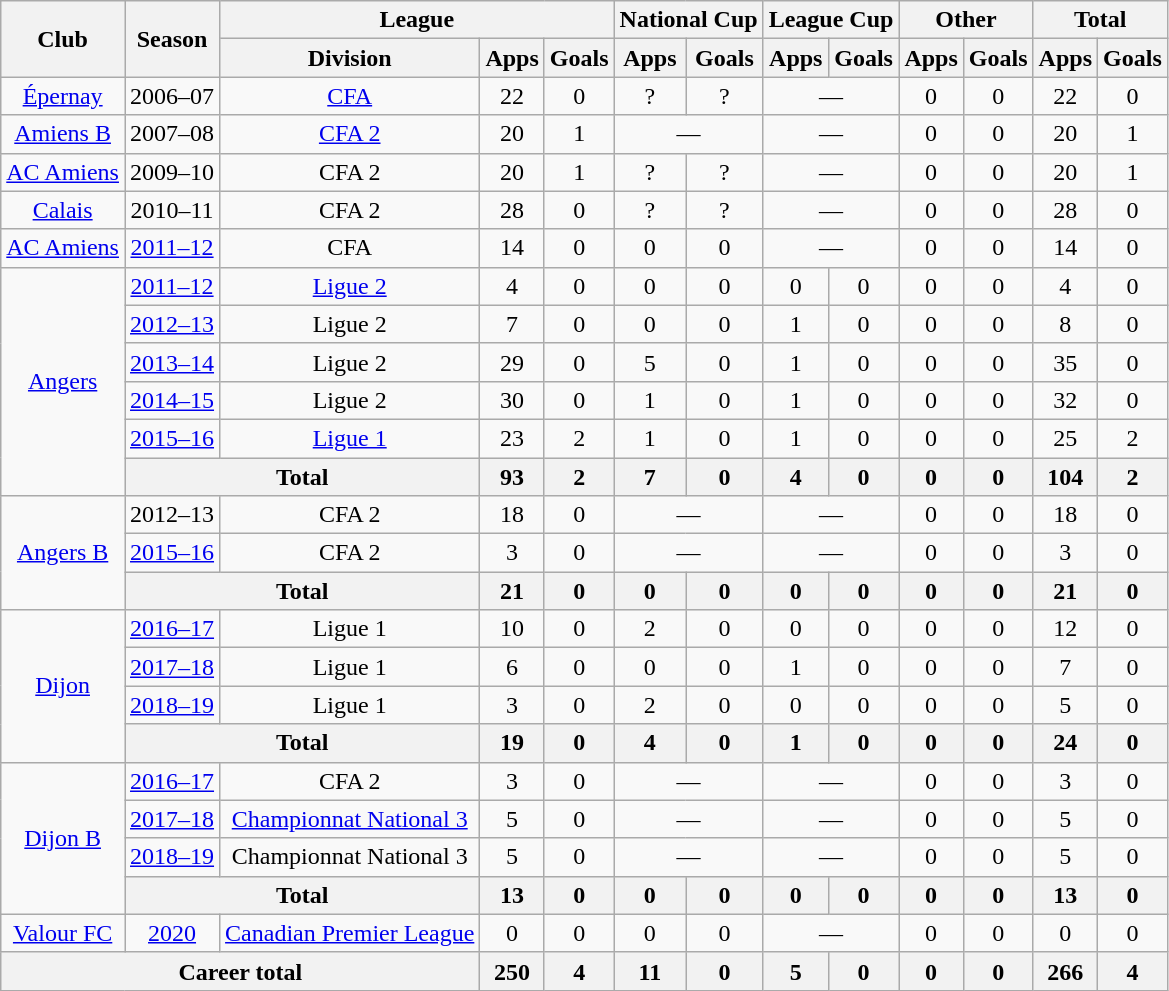<table class="wikitable" style="text-align:center">
<tr>
<th rowspan="2">Club</th>
<th rowspan="2">Season</th>
<th colspan="3">League</th>
<th colspan="2">National Cup</th>
<th colspan="2">League Cup</th>
<th colspan="2">Other</th>
<th colspan="2">Total</th>
</tr>
<tr>
<th>Division</th>
<th>Apps</th>
<th>Goals</th>
<th>Apps</th>
<th>Goals</th>
<th>Apps</th>
<th>Goals</th>
<th>Apps</th>
<th>Goals</th>
<th>Apps</th>
<th>Goals</th>
</tr>
<tr>
<td rowspan="1"><a href='#'>Épernay</a></td>
<td>2006–07</td>
<td><a href='#'>CFA</a></td>
<td>22</td>
<td>0</td>
<td>?</td>
<td>?</td>
<td colspan="2">—</td>
<td>0</td>
<td>0</td>
<td>22</td>
<td>0</td>
</tr>
<tr>
<td rowspan="1"><a href='#'>Amiens B</a></td>
<td>2007–08</td>
<td><a href='#'>CFA 2</a></td>
<td>20</td>
<td>1</td>
<td colspan="2">—</td>
<td colspan="2">—</td>
<td>0</td>
<td>0</td>
<td>20</td>
<td>1</td>
</tr>
<tr>
<td rowspan="1"><a href='#'>AC Amiens</a></td>
<td>2009–10</td>
<td>CFA 2</td>
<td>20</td>
<td>1</td>
<td>?</td>
<td>?</td>
<td colspan="2">—</td>
<td>0</td>
<td>0</td>
<td>20</td>
<td>1</td>
</tr>
<tr>
<td rowspan="1"><a href='#'>Calais</a></td>
<td>2010–11</td>
<td>CFA 2</td>
<td>28</td>
<td>0</td>
<td>?</td>
<td>?</td>
<td colspan="2">—</td>
<td>0</td>
<td>0</td>
<td>28</td>
<td>0</td>
</tr>
<tr>
<td rowspan="1"><a href='#'>AC Amiens</a></td>
<td><a href='#'>2011–12</a></td>
<td>CFA</td>
<td>14</td>
<td>0</td>
<td>0</td>
<td>0</td>
<td colspan="2">—</td>
<td>0</td>
<td>0</td>
<td>14</td>
<td>0</td>
</tr>
<tr>
<td rowspan="6"><a href='#'>Angers</a></td>
<td><a href='#'>2011–12</a></td>
<td><a href='#'>Ligue 2</a></td>
<td>4</td>
<td>0</td>
<td>0</td>
<td>0</td>
<td>0</td>
<td>0</td>
<td>0</td>
<td>0</td>
<td>4</td>
<td>0</td>
</tr>
<tr>
<td><a href='#'>2012–13</a></td>
<td>Ligue 2</td>
<td>7</td>
<td>0</td>
<td>0</td>
<td>0</td>
<td>1</td>
<td>0</td>
<td>0</td>
<td>0</td>
<td>8</td>
<td>0</td>
</tr>
<tr>
<td><a href='#'>2013–14</a></td>
<td>Ligue 2</td>
<td>29</td>
<td>0</td>
<td>5</td>
<td>0</td>
<td>1</td>
<td>0</td>
<td>0</td>
<td>0</td>
<td>35</td>
<td>0</td>
</tr>
<tr>
<td><a href='#'>2014–15</a></td>
<td>Ligue 2</td>
<td>30</td>
<td>0</td>
<td>1</td>
<td>0</td>
<td>1</td>
<td>0</td>
<td>0</td>
<td>0</td>
<td>32</td>
<td>0</td>
</tr>
<tr>
<td><a href='#'>2015–16</a></td>
<td><a href='#'>Ligue 1</a></td>
<td>23</td>
<td>2</td>
<td>1</td>
<td>0</td>
<td>1</td>
<td>0</td>
<td>0</td>
<td>0</td>
<td>25</td>
<td>2</td>
</tr>
<tr>
<th colspan="2">Total</th>
<th>93</th>
<th>2</th>
<th>7</th>
<th>0</th>
<th>4</th>
<th>0</th>
<th>0</th>
<th>0</th>
<th>104</th>
<th>2</th>
</tr>
<tr>
<td rowspan="3"><a href='#'>Angers B</a></td>
<td>2012–13</td>
<td>CFA 2</td>
<td>18</td>
<td>0</td>
<td colspan="2">—</td>
<td colspan="2">—</td>
<td>0</td>
<td>0</td>
<td>18</td>
<td>0</td>
</tr>
<tr>
<td><a href='#'>2015–16</a></td>
<td>CFA 2</td>
<td>3</td>
<td>0</td>
<td colspan="2">—</td>
<td colspan="2">—</td>
<td>0</td>
<td>0</td>
<td>3</td>
<td>0</td>
</tr>
<tr>
<th colspan="2">Total</th>
<th>21</th>
<th>0</th>
<th>0</th>
<th>0</th>
<th>0</th>
<th>0</th>
<th>0</th>
<th>0</th>
<th>21</th>
<th>0</th>
</tr>
<tr>
<td rowspan="4"><a href='#'>Dijon</a></td>
<td><a href='#'>2016–17</a></td>
<td>Ligue 1</td>
<td>10</td>
<td>0</td>
<td>2</td>
<td>0</td>
<td>0</td>
<td>0</td>
<td>0</td>
<td>0</td>
<td>12</td>
<td>0</td>
</tr>
<tr>
<td><a href='#'>2017–18</a></td>
<td>Ligue 1</td>
<td>6</td>
<td>0</td>
<td>0</td>
<td>0</td>
<td>1</td>
<td>0</td>
<td>0</td>
<td>0</td>
<td>7</td>
<td>0</td>
</tr>
<tr>
<td><a href='#'>2018–19</a></td>
<td>Ligue 1</td>
<td>3</td>
<td>0</td>
<td>2</td>
<td>0</td>
<td>0</td>
<td>0</td>
<td>0</td>
<td>0</td>
<td>5</td>
<td>0</td>
</tr>
<tr>
<th colspan="2">Total</th>
<th>19</th>
<th>0</th>
<th>4</th>
<th>0</th>
<th>1</th>
<th>0</th>
<th>0</th>
<th>0</th>
<th>24</th>
<th>0</th>
</tr>
<tr>
<td rowspan="4"><a href='#'>Dijon B</a></td>
<td><a href='#'>2016–17</a></td>
<td>CFA 2</td>
<td>3</td>
<td>0</td>
<td colspan="2">—</td>
<td colspan="2">—</td>
<td>0</td>
<td>0</td>
<td>3</td>
<td>0</td>
</tr>
<tr>
<td><a href='#'>2017–18</a></td>
<td><a href='#'>Championnat National 3</a></td>
<td>5</td>
<td>0</td>
<td colspan="2">—</td>
<td colspan="2">—</td>
<td>0</td>
<td>0</td>
<td>5</td>
<td>0</td>
</tr>
<tr>
<td><a href='#'>2018–19</a></td>
<td>Championnat National 3</td>
<td>5</td>
<td>0</td>
<td colspan="2">—</td>
<td colspan="2">—</td>
<td>0</td>
<td>0</td>
<td>5</td>
<td>0</td>
</tr>
<tr>
<th colspan="2">Total</th>
<th>13</th>
<th>0</th>
<th>0</th>
<th>0</th>
<th>0</th>
<th>0</th>
<th>0</th>
<th>0</th>
<th>13</th>
<th>0</th>
</tr>
<tr>
<td rowspan="1"><a href='#'>Valour FC</a></td>
<td><a href='#'>2020</a></td>
<td><a href='#'>Canadian Premier League</a></td>
<td>0</td>
<td>0</td>
<td>0</td>
<td>0</td>
<td colspan="2">—</td>
<td>0</td>
<td>0</td>
<td>0</td>
<td>0</td>
</tr>
<tr>
<th colspan="3">Career total</th>
<th>250</th>
<th>4</th>
<th>11</th>
<th>0</th>
<th>5</th>
<th>0</th>
<th>0</th>
<th>0</th>
<th>266</th>
<th>4</th>
</tr>
</table>
